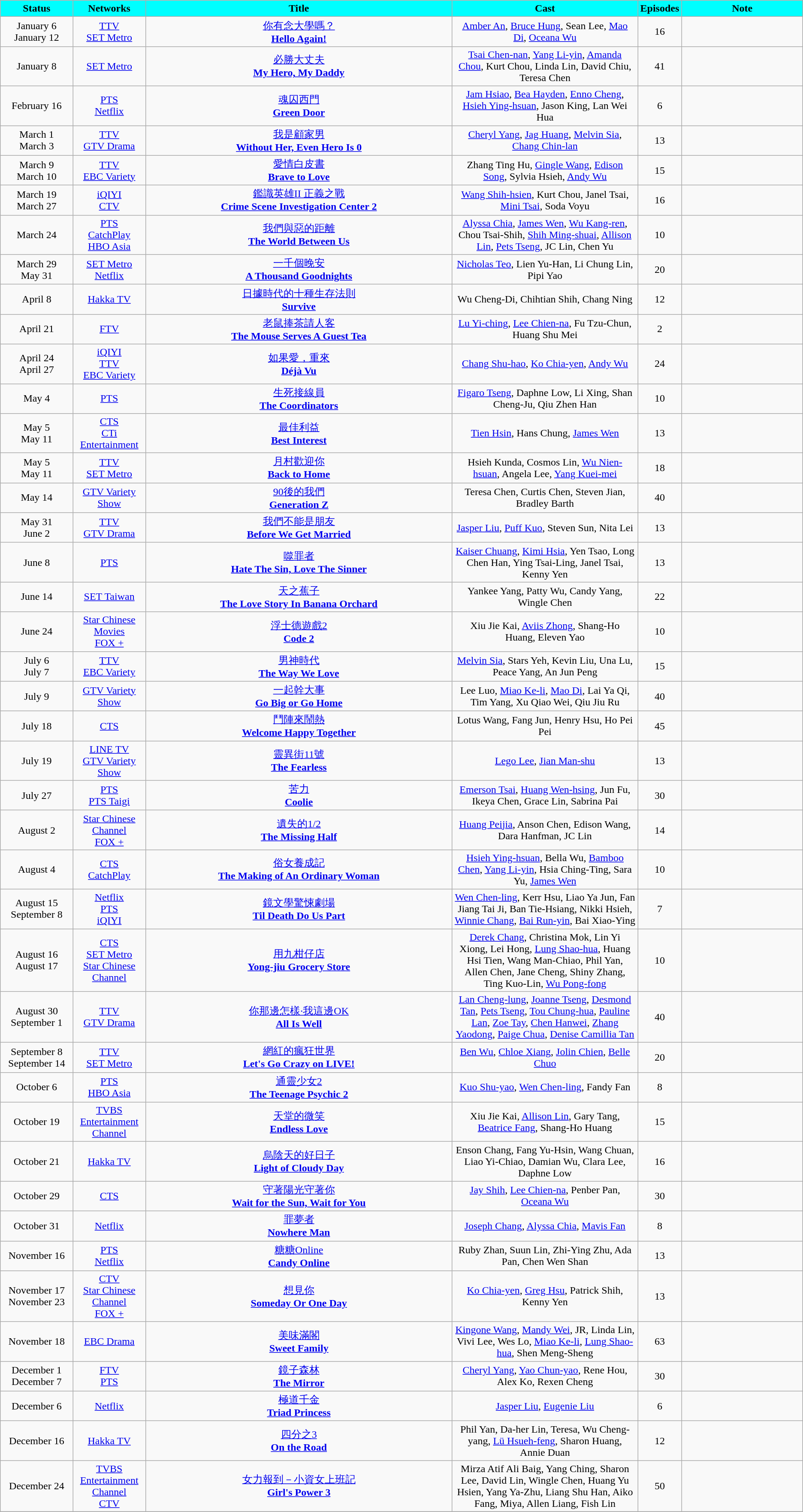<table class="wikitable" style="text-align:center;">
<tr>
<th colspan="1" style="width:9%; background:aqua;">Status</th>
<th colspan="1" style="width:9%; background:aqua;">Networks</th>
<th colspan="1" style="width:38%; background:aqua;">Title</th>
<th colspan="1" style="width:23%; background:aqua;">Cast</th>
<th colspan="1" style="width:5%; background:aqua;">Episodes</th>
<th colspan="1" style="width:15%; background:aqua;">Note</th>
</tr>
<tr>
<td>January 6<br>January 12</td>
<td><a href='#'>TTV</a><br><a href='#'>SET Metro</a></td>
<td><a href='#'>你有念大學嗎？</a><br><strong><a href='#'>Hello Again!</a></strong></td>
<td><a href='#'>Amber An</a>, <a href='#'>Bruce Hung</a>, Sean Lee, <a href='#'>Mao Di</a>, <a href='#'>Oceana Wu</a></td>
<td>16</td>
<td></td>
</tr>
<tr>
<td>January 8</td>
<td><a href='#'>SET Metro</a></td>
<td><a href='#'>必勝大丈夫</a><br><strong><a href='#'>My Hero, My Daddy</a></strong></td>
<td><a href='#'>Tsai Chen-nan</a>, <a href='#'>Yang Li-yin</a>, <a href='#'>Amanda Chou</a>, Kurt Chou, Linda Lin, David Chiu, Teresa Chen</td>
<td>41</td>
<td></td>
</tr>
<tr>
<td>February 16</td>
<td><a href='#'>PTS</a><br><a href='#'>Netflix</a></td>
<td><a href='#'>魂囚西門</a><br><strong><a href='#'>Green Door</a></strong></td>
<td><a href='#'>Jam Hsiao</a>, <a href='#'>Bea Hayden</a>, <a href='#'>Enno Cheng</a>, <a href='#'>Hsieh Ying-hsuan</a>, Jason King, Lan Wei Hua</td>
<td>6</td>
<td></td>
</tr>
<tr>
<td>March 1<br>March 3</td>
<td><a href='#'>TTV</a><br><a href='#'>GTV Drama</a></td>
<td><a href='#'>我是顧家男</a><br><strong><a href='#'>Without Her, Even Hero Is 0</a></strong></td>
<td><a href='#'>Cheryl Yang</a>, <a href='#'>Jag Huang</a>, <a href='#'>Melvin Sia</a>, <a href='#'>Chang Chin-lan</a></td>
<td>13</td>
<td></td>
</tr>
<tr>
<td>March 9<br>March 10</td>
<td><a href='#'>TTV</a><br><a href='#'>EBC Variety</a></td>
<td><a href='#'>愛情白皮書</a><br><strong><a href='#'>Brave to Love</a></strong></td>
<td>Zhang Ting Hu, <a href='#'>Gingle Wang</a>, <a href='#'>Edison Song</a>, Sylvia Hsieh, <a href='#'>Andy Wu</a></td>
<td>15</td>
<td></td>
</tr>
<tr>
<td>March 19<br>March 27</td>
<td><a href='#'>iQIYI</a><br><a href='#'>CTV</a></td>
<td><a href='#'>鑑識英雄II 正義之戰</a><br><strong><a href='#'>Crime Scene Investigation Center 2</a></strong></td>
<td><a href='#'>Wang Shih-hsien</a>, Kurt Chou, Janel Tsai, <a href='#'>Mini Tsai</a>, Soda Voyu</td>
<td>16</td>
<td></td>
</tr>
<tr>
<td>March 24</td>
<td><a href='#'>PTS</a><br><a href='#'>CatchPlay</a><br><a href='#'>HBO Asia</a></td>
<td><a href='#'>我們與惡的距離</a><br><strong><a href='#'>The World Between Us</a></strong></td>
<td><a href='#'>Alyssa Chia</a>, <a href='#'>James Wen</a>, <a href='#'>Wu Kang-ren</a>, Chou Tsai-Shih, <a href='#'>Shih Ming-shuai</a>, <a href='#'>Allison Lin</a>, <a href='#'>Pets Tseng</a>, JC Lin, Chen Yu</td>
<td>10</td>
<td></td>
</tr>
<tr>
<td>March 29<br>May 31</td>
<td><a href='#'>SET Metro</a><br><a href='#'>Netflix</a></td>
<td><a href='#'>一千個晚安</a><br><strong><a href='#'>A Thousand Goodnights</a></strong></td>
<td><a href='#'>Nicholas Teo</a>, Lien Yu-Han, Li Chung Lin, Pipi Yao</td>
<td>20</td>
<td></td>
</tr>
<tr>
<td>April 8</td>
<td><a href='#'>Hakka TV</a></td>
<td><a href='#'>日據時代的十種生存法則</a><br><strong><a href='#'>Survive</a></strong></td>
<td>Wu Cheng-Di, Chihtian Shih, Chang Ning</td>
<td>12</td>
<td></td>
</tr>
<tr>
<td>April 21</td>
<td><a href='#'>FTV</a></td>
<td><a href='#'>老鼠捧茶請人客</a><br><strong><a href='#'>The Mouse Serves A Guest Tea</a></strong></td>
<td><a href='#'>Lu Yi-ching</a>, <a href='#'>Lee Chien-na</a>, Fu Tzu-Chun, Huang Shu Mei</td>
<td>2</td>
<td></td>
</tr>
<tr>
<td>April 24<br>April 27</td>
<td><a href='#'>iQIYI</a><br><a href='#'>TTV</a><br><a href='#'>EBC Variety</a></td>
<td><a href='#'>如果愛，重來</a><br><strong><a href='#'>Déjà Vu</a></strong></td>
<td><a href='#'>Chang Shu-hao</a>, <a href='#'>Ko Chia-yen</a>, <a href='#'>Andy Wu</a></td>
<td>24</td>
<td></td>
</tr>
<tr>
<td>May 4</td>
<td><a href='#'>PTS</a></td>
<td><a href='#'>生死接線員</a><br><strong><a href='#'>The Coordinators</a></strong></td>
<td><a href='#'>Figaro Tseng</a>, Daphne Low, Li Xing, Shan Cheng-Ju, Qiu Zhen Han</td>
<td>10</td>
<td></td>
</tr>
<tr>
<td>May 5<br>May 11</td>
<td><a href='#'>CTS</a><br><a href='#'>CTi Entertainment</a></td>
<td><a href='#'>最佳利益</a><br><strong><a href='#'>Best Interest</a></strong></td>
<td><a href='#'>Tien Hsin</a>, Hans Chung, <a href='#'>James Wen</a></td>
<td>13</td>
<td></td>
</tr>
<tr>
<td>May 5<br>May 11</td>
<td><a href='#'>TTV</a><br><a href='#'>SET Metro</a></td>
<td><a href='#'>月村歡迎你</a><br><strong><a href='#'>Back to Home</a></strong></td>
<td>Hsieh Kunda, Cosmos Lin, <a href='#'>Wu Nien-hsuan</a>, Angela Lee, <a href='#'>Yang Kuei-mei</a></td>
<td>18</td>
<td></td>
</tr>
<tr>
<td>May 14</td>
<td><a href='#'>GTV Variety Show</a></td>
<td><a href='#'>90後的我們</a><br><strong><a href='#'>Generation Z</a></strong></td>
<td>Teresa Chen, Curtis Chen, Steven Jian, Bradley Barth</td>
<td>40</td>
<td></td>
</tr>
<tr>
<td>May 31<br>June 2</td>
<td><a href='#'>TTV</a><br><a href='#'>GTV Drama</a></td>
<td><a href='#'>我們不能是朋友</a><br><strong><a href='#'>Before We Get Married</a></strong></td>
<td><a href='#'>Jasper Liu</a>, <a href='#'>Puff Kuo</a>, Steven Sun, Nita Lei</td>
<td>13</td>
<td></td>
</tr>
<tr>
<td>June 8</td>
<td><a href='#'>PTS</a></td>
<td><a href='#'>噬罪者</a><br><strong><a href='#'>Hate The Sin, Love The Sinner</a></strong></td>
<td><a href='#'>Kaiser Chuang</a>, <a href='#'>Kimi Hsia</a>, Yen Tsao, Long Chen Han, Ying Tsai-Ling, Janel Tsai, Kenny Yen</td>
<td>13</td>
<td></td>
</tr>
<tr>
<td>June 14</td>
<td><a href='#'>SET Taiwan</a></td>
<td><a href='#'>天之蕉子</a><br><strong><a href='#'>The Love Story In Banana Orchard</a></strong></td>
<td>Yankee Yang, Patty Wu, Candy Yang, Wingle Chen</td>
<td>22</td>
<td></td>
</tr>
<tr>
<td>June 24</td>
<td><a href='#'>Star Chinese Movies</a><br><a href='#'>FOX +</a></td>
<td><a href='#'>浮士德遊戲2</a><br><strong><a href='#'>Code 2</a></strong></td>
<td>Xiu Jie Kai, <a href='#'>Aviis Zhong</a>, Shang-Ho Huang, Eleven Yao</td>
<td>10</td>
<td></td>
</tr>
<tr>
<td>July 6<br>July 7</td>
<td><a href='#'>TTV</a><br><a href='#'>EBC Variety</a></td>
<td><a href='#'>男神時代</a><br><strong><a href='#'>The Way We Love</a></strong></td>
<td><a href='#'>Melvin Sia</a>, Stars Yeh, Kevin Liu, Una Lu, Peace Yang, An Jun Peng</td>
<td>15</td>
<td></td>
</tr>
<tr>
<td>July 9</td>
<td><a href='#'>GTV Variety Show</a></td>
<td><a href='#'>一起幹大事</a><br><strong><a href='#'>Go Big or Go Home</a></strong></td>
<td>Lee Luo, <a href='#'>Miao Ke-li</a>, <a href='#'>Mao Di</a>, Lai Ya Qi, Tim Yang, Xu Qiao Wei, Qiu Jiu Ru</td>
<td>40</td>
<td></td>
</tr>
<tr>
<td>July 18</td>
<td><a href='#'>CTS</a></td>
<td><a href='#'>鬥陣來鬧熱</a><br><strong><a href='#'>Welcome Happy Together</a></strong></td>
<td>Lotus Wang, Fang Jun, Henry Hsu, Ho Pei Pei</td>
<td>45</td>
<td></td>
</tr>
<tr>
<td>July 19</td>
<td><a href='#'>LINE TV</a><br><a href='#'>GTV Variety Show</a></td>
<td><a href='#'>靈異街11號</a><br><strong><a href='#'>The Fearless</a></strong></td>
<td><a href='#'>Lego Lee</a>, <a href='#'>Jian Man-shu</a></td>
<td>13</td>
<td></td>
</tr>
<tr>
<td>July 27</td>
<td><a href='#'>PTS</a><br><a href='#'>PTS Taigi</a></td>
<td><a href='#'>苦力</a><br><strong><a href='#'>Coolie</a></strong></td>
<td><a href='#'>Emerson Tsai</a>, <a href='#'>Huang Wen-hsing</a>, Jun Fu, Ikeya Chen, Grace Lin, Sabrina Pai</td>
<td>30</td>
<td></td>
</tr>
<tr>
<td>August 2</td>
<td><a href='#'>Star Chinese Channel</a><br><a href='#'>FOX +</a></td>
<td><a href='#'>遺失的1/2</a><br><strong><a href='#'>The Missing Half</a></strong></td>
<td><a href='#'>Huang Peijia</a>, Anson Chen, Edison Wang, Dara Hanfman, JC Lin</td>
<td>14</td>
<td></td>
</tr>
<tr>
<td>August 4</td>
<td><a href='#'>CTS</a><br><a href='#'>CatchPlay</a></td>
<td><a href='#'>俗女養成記</a><br><strong><a href='#'>The Making of An Ordinary Woman</a></strong></td>
<td><a href='#'>Hsieh Ying-hsuan</a>, Bella Wu, <a href='#'>Bamboo Chen</a>, <a href='#'>Yang Li-yin</a>, Hsia Ching-Ting, Sara Yu, <a href='#'>James Wen</a></td>
<td>10</td>
<td></td>
</tr>
<tr>
<td>August 15<br>September 8</td>
<td><a href='#'>Netflix</a><br><a href='#'>PTS</a><br><a href='#'>iQIYI</a></td>
<td><a href='#'>鏡文學驚悚劇場</a><br><strong><a href='#'>Til Death Do Us Part</a></strong></td>
<td><a href='#'>Wen Chen-ling</a>, Kerr Hsu, Liao Ya Jun, Fan Jiang Tai Ji, Ban Tie-Hsiang, Nikki Hsieh, <a href='#'>Winnie Chang</a>, <a href='#'>Bai Run-yin</a>, Bai Xiao-Ying</td>
<td>7</td>
<td></td>
</tr>
<tr>
<td>August 16<br>August 17</td>
<td><a href='#'>CTS</a><br><a href='#'>SET Metro</a><br><a href='#'>Star Chinese Channel</a></td>
<td><a href='#'>用九柑仔店</a><br><strong><a href='#'>Yong-jiu Grocery Store</a></strong></td>
<td><a href='#'>Derek Chang</a>, Christina Mok, Lin Yi Xiong, Lei Hong, <a href='#'>Lung Shao-hua</a>, Huang Hsi Tien, Wang Man-Chiao, Phil Yan, Allen Chen, Jane Cheng, Shiny Zhang, Ting Kuo-Lin, <a href='#'>Wu Pong-fong</a></td>
<td>10</td>
<td></td>
</tr>
<tr>
<td>August 30<br>September 1</td>
<td><a href='#'>TTV</a><br><a href='#'>GTV Drama</a></td>
<td><a href='#'>你那邊怎樣·我這邊OK</a><br><strong><a href='#'>All Is Well</a></strong></td>
<td><a href='#'>Lan Cheng-lung</a>, <a href='#'>Joanne Tseng</a>, <a href='#'>Desmond Tan</a>, <a href='#'>Pets Tseng</a>, <a href='#'>Tou Chung-hua</a>, <a href='#'>Pauline Lan</a>, <a href='#'>Zoe Tay</a>, <a href='#'>Chen Hanwei</a>, <a href='#'>Zhang Yaodong</a>, <a href='#'>Paige Chua</a>, <a href='#'>Denise Camillia Tan</a></td>
<td>40</td>
<td></td>
</tr>
<tr>
<td>September 8<br>September 14</td>
<td><a href='#'>TTV</a><br><a href='#'>SET Metro</a></td>
<td><a href='#'>網紅的瘋狂世界</a><br><strong><a href='#'>Let's Go Crazy on LIVE!</a></strong></td>
<td><a href='#'>Ben Wu</a>, <a href='#'>Chloe Xiang</a>, <a href='#'>Jolin Chien</a>, <a href='#'>Belle Chuo</a></td>
<td>20</td>
<td></td>
</tr>
<tr>
<td>October 6</td>
<td><a href='#'>PTS</a><br><a href='#'>HBO Asia</a></td>
<td><a href='#'>通靈少女2</a><br><strong><a href='#'>The Teenage Psychic 2</a></strong></td>
<td><a href='#'>Kuo Shu-yao</a>, <a href='#'>Wen Chen-ling</a>, Fandy Fan</td>
<td>8</td>
<td></td>
</tr>
<tr>
<td>October 19</td>
<td><a href='#'>TVBS Entertainment Channel</a></td>
<td><a href='#'>天堂的微笑</a><br><strong><a href='#'>Endless Love</a></strong></td>
<td>Xiu Jie Kai, <a href='#'>Allison Lin</a>, Gary Tang, <a href='#'>Beatrice Fang</a>, Shang-Ho Huang</td>
<td>15</td>
<td></td>
</tr>
<tr>
<td>October 21</td>
<td><a href='#'>Hakka TV</a></td>
<td><a href='#'>烏陰天的好日子</a><br><strong><a href='#'>Light of Cloudy Day</a></strong></td>
<td>Enson Chang, Fang Yu-Hsin, Wang Chuan, Liao Yi-Chiao, Damian Wu, Clara Lee, Daphne Low</td>
<td>16</td>
<td></td>
</tr>
<tr>
<td>October 29</td>
<td><a href='#'>CTS</a></td>
<td><a href='#'>守著陽光守著你</a><br><strong><a href='#'>Wait for the Sun, Wait for You</a></strong></td>
<td><a href='#'>Jay Shih</a>, <a href='#'>Lee Chien-na</a>, Penber Pan, <a href='#'>Oceana Wu</a></td>
<td>30</td>
<td></td>
</tr>
<tr>
<td>October 31</td>
<td><a href='#'>Netflix</a></td>
<td><a href='#'>罪夢者</a><br><strong><a href='#'>Nowhere Man</a></strong></td>
<td><a href='#'>Joseph Chang</a>, <a href='#'>Alyssa Chia</a>, <a href='#'>Mavis Fan</a></td>
<td>8</td>
<td></td>
</tr>
<tr>
<td>November 16</td>
<td><a href='#'>PTS</a><br><a href='#'>Netflix</a></td>
<td><a href='#'>糖糖Online</a><br><strong><a href='#'>Candy Online</a></strong></td>
<td>Ruby Zhan, Suun Lin, Zhi-Ying Zhu, Ada Pan, Chen Wen Shan</td>
<td>13</td>
<td></td>
</tr>
<tr>
<td>November 17<br>November 23</td>
<td><a href='#'>CTV</a><br><a href='#'>Star Chinese Channel</a><br><a href='#'>FOX +</a></td>
<td><a href='#'>想見你</a><br><strong><a href='#'>Someday Or One Day</a></strong></td>
<td><a href='#'>Ko Chia-yen</a>, <a href='#'>Greg Hsu</a>, Patrick Shih, Kenny Yen</td>
<td>13</td>
<td></td>
</tr>
<tr>
<td>November 18</td>
<td><a href='#'>EBC Drama</a></td>
<td><a href='#'>美味滿閣</a><br><strong><a href='#'>Sweet Family</a></strong></td>
<td><a href='#'>Kingone Wang</a>, <a href='#'>Mandy Wei</a>, JR, Linda Lin, Vivi Lee, Wes Lo, <a href='#'>Miao Ke-li</a>, <a href='#'>Lung Shao-hua</a>, Shen Meng-Sheng</td>
<td>63</td>
<td></td>
</tr>
<tr>
<td>December 1<br>December 7</td>
<td><a href='#'>FTV</a><br><a href='#'>PTS</a></td>
<td><a href='#'>鏡子森林</a><br><strong><a href='#'>The Mirror</a></strong></td>
<td><a href='#'>Cheryl Yang</a>, <a href='#'>Yao Chun-yao</a>, Rene Hou, Alex Ko, Rexen Cheng</td>
<td>30</td>
<td></td>
</tr>
<tr>
<td>December 6</td>
<td><a href='#'>Netflix</a></td>
<td><a href='#'>極道千金</a><br><strong><a href='#'>Triad Princess</a></strong></td>
<td><a href='#'>Jasper Liu</a>, <a href='#'>Eugenie Liu</a></td>
<td>6</td>
<td></td>
</tr>
<tr>
<td>December 16</td>
<td><a href='#'>Hakka TV</a></td>
<td><a href='#'>四分之3</a><br><strong><a href='#'>On the Road</a></strong></td>
<td>Phil Yan, Da-her Lin, Teresa, Wu Cheng-yang, <a href='#'>Lü Hsueh-feng</a>, Sharon Huang, Annie Duan</td>
<td>12</td>
<td></td>
</tr>
<tr>
<td>December 24</td>
<td><a href='#'>TVBS Entertainment Channel</a><br><a href='#'>CTV</a></td>
<td><a href='#'>女力報到－小資女上班記</a><br><strong><a href='#'>Girl's Power 3</a></strong></td>
<td>Mirza Atif Ali Baig, Yang Ching, Sharon Lee, David Lin, Wingle Chen, Huang Yu Hsien, Yang Ya-Zhu, Liang Shu Han, Aiko Fang, Miya, Allen Liang, Fish Lin</td>
<td>50</td>
<td></td>
</tr>
<tr>
</tr>
</table>
